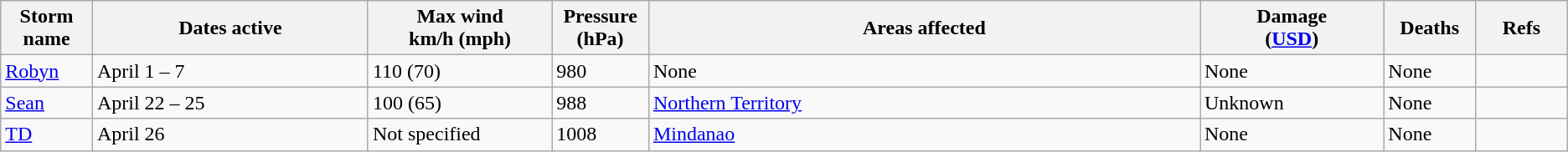<table class="wikitable sortable">
<tr>
<th width="5%">Storm name</th>
<th width="15%">Dates active</th>
<th width="10%">Max wind<br>km/h (mph)</th>
<th width="5%">Pressure<br>(hPa)</th>
<th width="30%">Areas affected</th>
<th width="10%">Damage<br>(<a href='#'>USD</a>)</th>
<th width="5%">Deaths</th>
<th width="5%">Refs</th>
</tr>
<tr>
<td><a href='#'>Robyn</a></td>
<td>April 1 – 7</td>
<td>110 (70)</td>
<td>980</td>
<td>None</td>
<td>None</td>
<td>None</td>
<td></td>
</tr>
<tr>
<td><a href='#'>Sean</a></td>
<td>April 22 – 25</td>
<td>100 (65)</td>
<td>988</td>
<td><a href='#'>Northern Territory</a></td>
<td>Unknown</td>
<td>None</td>
<td></td>
</tr>
<tr>
<td><a href='#'>TD</a></td>
<td>April 26</td>
<td>Not specified</td>
<td>1008</td>
<td><a href='#'>Mindanao</a></td>
<td>None</td>
<td>None</td>
<td></td>
</tr>
</table>
